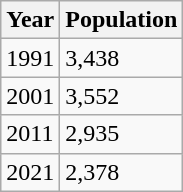<table class=wikitable>
<tr>
<th>Year</th>
<th>Population</th>
</tr>
<tr>
<td>1991</td>
<td>3,438</td>
</tr>
<tr>
<td>2001</td>
<td>3,552</td>
</tr>
<tr>
<td>2011</td>
<td>2,935</td>
</tr>
<tr>
<td>2021</td>
<td>2,378</td>
</tr>
</table>
